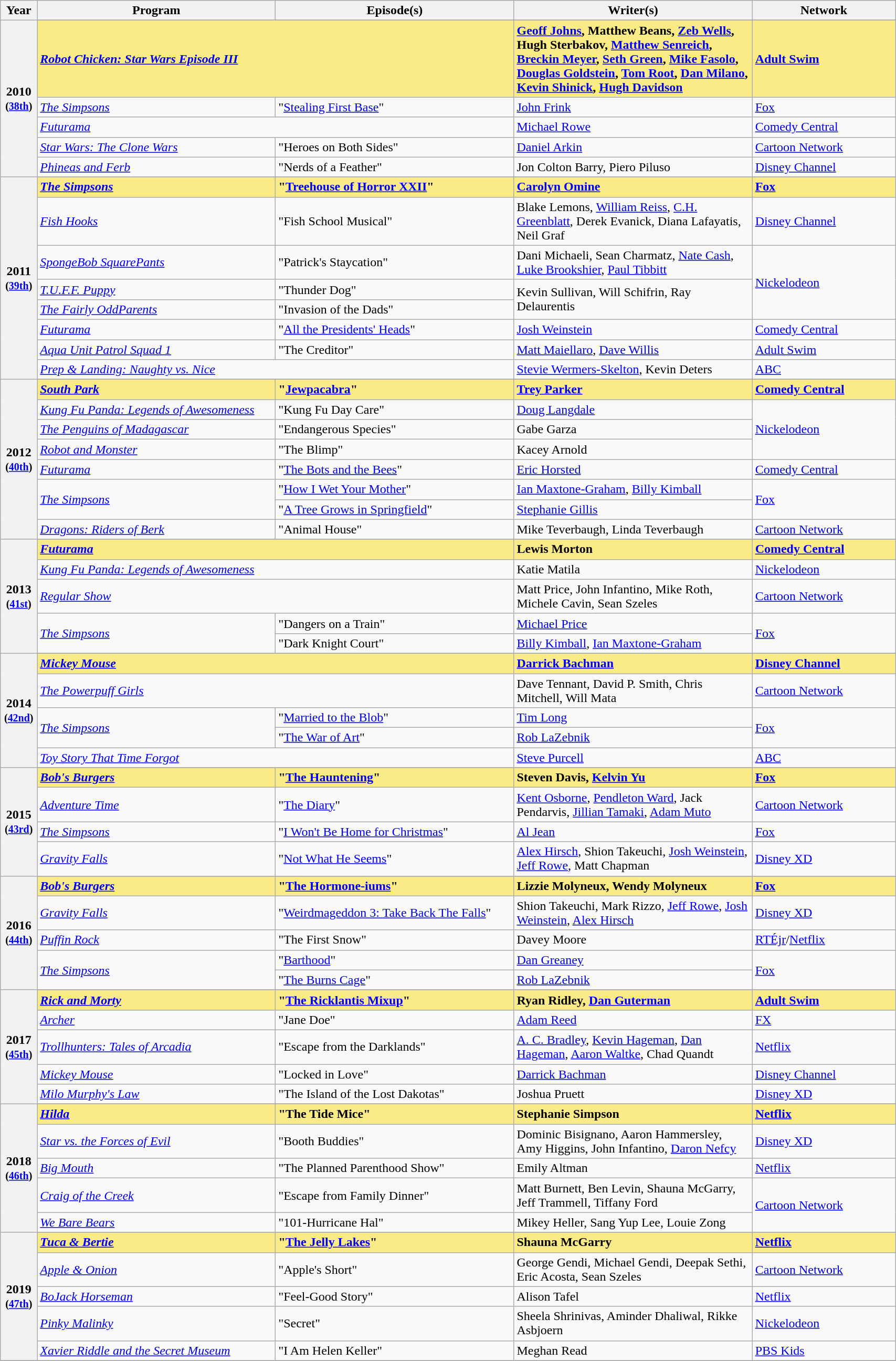<table class="wikitable" style="width:90%;">
<tr>
<th style="width:3%;">Year</th>
<th style="width:25%;">Program</th>
<th style="width:25%;">Episode(s)</th>
<th style="width:25%;">Writer(s)</th>
<th style="width:15%;">Network</th>
</tr>
<tr>
<th rowspan="6" style="text-align:center;">2010 <br><small>(<a href='#'>38th</a>)</small><br></th>
</tr>
<tr style="background:#FAEB86;">
<td colspan="2"><strong><em><a href='#'>Robot Chicken: Star Wars Episode III</a></em></strong></td>
<td><strong><a href='#'>Geoff Johns</a>, Matthew Beans, <a href='#'>Zeb Wells</a>, Hugh Sterbakov, <a href='#'>Matthew Senreich</a>, <a href='#'>Breckin Meyer</a>, <a href='#'>Seth Green</a>, <a href='#'>Mike Fasolo</a>, <a href='#'>Douglas Goldstein</a>, <a href='#'>Tom Root</a>, <a href='#'>Dan Milano</a>, <a href='#'>Kevin Shinick</a>, <a href='#'>Hugh Davidson</a></strong></td>
<td><strong><a href='#'>Adult Swim</a></strong></td>
</tr>
<tr>
<td><em><a href='#'>The Simpsons</a></em></td>
<td>"<a href='#'>Stealing First Base</a>"</td>
<td><a href='#'>John Frink</a></td>
<td><a href='#'>Fox</a></td>
</tr>
<tr>
<td colspan="2"><em><a href='#'>Futurama</a></em></td>
<td><a href='#'>Michael Rowe</a></td>
<td><a href='#'>Comedy Central</a></td>
</tr>
<tr>
<td><em><a href='#'>Star Wars: The Clone Wars</a></em></td>
<td>"Heroes on Both Sides"</td>
<td><a href='#'>Daniel Arkin</a></td>
<td><a href='#'>Cartoon Network</a></td>
</tr>
<tr>
<td><em><a href='#'>Phineas and Ferb</a></em></td>
<td>"Nerds of a Feather"</td>
<td>Jon Colton Barry, Piero Piluso</td>
<td><a href='#'>Disney Channel</a></td>
</tr>
<tr>
<th rowspan="9" style="text-align:center;">2011 <br><small>(<a href='#'>39th</a>)</small><br></th>
</tr>
<tr style="background:#FAEB86;">
<td><strong><em><a href='#'>The Simpsons</a></em></strong></td>
<td><strong>"<a href='#'>Treehouse of Horror XXII</a>"</strong></td>
<td><strong><a href='#'>Carolyn Omine</a></strong></td>
<td><strong><a href='#'>Fox</a></strong></td>
</tr>
<tr>
<td><em><a href='#'>Fish Hooks</a></em></td>
<td>"Fish School Musical"</td>
<td>Blake Lemons, <a href='#'>William Reiss</a>, <a href='#'>C.H. Greenblatt</a>, Derek Evanick, Diana Lafayatis, Neil Graf</td>
<td><a href='#'>Disney Channel</a></td>
</tr>
<tr>
<td><em><a href='#'>SpongeBob SquarePants</a></em></td>
<td>"Patrick's Staycation"</td>
<td>Dani Michaeli, Sean Charmatz, <a href='#'>Nate Cash</a>, <a href='#'>Luke Brookshier</a>, <a href='#'>Paul Tibbitt</a></td>
<td rowspan="3"><a href='#'>Nickelodeon</a></td>
</tr>
<tr>
<td><em><a href='#'>T.U.F.F. Puppy</a></em></td>
<td>"Thunder Dog"</td>
<td rowspan="2">Kevin Sullivan, Will Schifrin, Ray Delaurentis</td>
</tr>
<tr>
<td><em><a href='#'>The Fairly OddParents</a></em></td>
<td>"Invasion of the Dads"</td>
</tr>
<tr>
<td><em><a href='#'>Futurama</a></em></td>
<td>"<a href='#'>All the Presidents' Heads</a>"</td>
<td><a href='#'>Josh Weinstein</a></td>
<td><a href='#'>Comedy Central</a></td>
</tr>
<tr>
<td><em><a href='#'>Aqua Unit Patrol Squad 1</a></em></td>
<td>"The Creditor"</td>
<td><a href='#'>Matt Maiellaro</a>, <a href='#'>Dave Willis</a></td>
<td><a href='#'>Adult Swim</a></td>
</tr>
<tr>
<td colspan="2"><em><a href='#'>Prep & Landing: Naughty vs. Nice</a></em></td>
<td><a href='#'>Stevie Wermers-Skelton</a>, Kevin Deters</td>
<td><a href='#'>ABC</a></td>
</tr>
<tr>
<th rowspan="9" style="text-align:center;">2012 <br><small>(<a href='#'>40th</a>)</small><br></th>
</tr>
<tr style="background:#FAEB86;">
<td><strong><em><a href='#'>South Park</a></em></strong></td>
<td><strong>"<a href='#'>Jewpacabra</a>"</strong></td>
<td><strong><a href='#'>Trey Parker</a></strong></td>
<td><strong><a href='#'>Comedy Central</a></strong></td>
</tr>
<tr>
<td><em><a href='#'>Kung Fu Panda: Legends of Awesomeness</a></em></td>
<td>"Kung Fu Day Care"</td>
<td><a href='#'>Doug Langdale</a></td>
<td rowspan="3"><a href='#'>Nickelodeon</a></td>
</tr>
<tr>
<td><em><a href='#'>The Penguins of Madagascar</a></em></td>
<td>"Endangerous Species"</td>
<td>Gabe Garza</td>
</tr>
<tr>
<td><em><a href='#'>Robot and Monster</a></em></td>
<td>"The Blimp"</td>
<td>Kacey Arnold</td>
</tr>
<tr>
<td><em><a href='#'>Futurama</a></em></td>
<td>"<a href='#'>The Bots and the Bees</a>"</td>
<td><a href='#'>Eric Horsted</a></td>
<td><a href='#'>Comedy Central</a></td>
</tr>
<tr>
<td rowspan="2"><em><a href='#'>The Simpsons</a></em></td>
<td>"<a href='#'>How I Wet Your Mother</a>"</td>
<td><a href='#'>Ian Maxtone-Graham</a>, <a href='#'>Billy Kimball</a></td>
<td rowspan="2"><a href='#'>Fox</a></td>
</tr>
<tr>
<td>"<a href='#'>A Tree Grows in Springfield</a>"</td>
<td><a href='#'>Stephanie Gillis</a></td>
</tr>
<tr>
<td><em><a href='#'>Dragons: Riders of Berk</a></em></td>
<td>"Animal House"</td>
<td>Mike Teverbaugh, Linda Teverbaugh</td>
<td><a href='#'>Cartoon Network</a></td>
</tr>
<tr>
<th rowspan="6" style="text-align:center;">2013 <br><small>(<a href='#'>41st</a>)</small><br></th>
</tr>
<tr style="background:#FAEB86;">
<td colspan="2"><strong><em><a href='#'>Futurama</a></em></strong></td>
<td><strong>Lewis Morton</strong></td>
<td><strong><a href='#'>Comedy Central</a></strong></td>
</tr>
<tr>
<td colspan="2"><em><a href='#'>Kung Fu Panda: Legends of Awesomeness</a></em></td>
<td>Katie Matila</td>
<td><a href='#'>Nickelodeon</a></td>
</tr>
<tr>
<td colspan="2"><em><a href='#'>Regular Show</a></em></td>
<td>Matt Price, John Infantino, Mike Roth, Michele Cavin, Sean Szeles</td>
<td><a href='#'>Cartoon Network</a></td>
</tr>
<tr>
<td rowspan="2"><em><a href='#'>The Simpsons</a></em></td>
<td>"Dangers on a Train"</td>
<td><a href='#'>Michael Price</a></td>
<td rowspan="2"><a href='#'>Fox</a></td>
</tr>
<tr>
<td>"Dark Knight Court"</td>
<td><a href='#'>Billy Kimball</a>, <a href='#'>Ian Maxtone-Graham</a></td>
</tr>
<tr>
<th rowspan="6" style="text-align:center;">2014 <br><small>(<a href='#'>42nd</a>)</small><br></th>
</tr>
<tr style="background:#FAEB86;">
<td colspan="2"><strong><em><a href='#'>Mickey Mouse</a></em></strong></td>
<td><strong><a href='#'>Darrick Bachman</a></strong></td>
<td><strong><a href='#'>Disney Channel</a></strong></td>
</tr>
<tr>
<td colspan="2"><em><a href='#'>The Powerpuff Girls</a></em></td>
<td>Dave Tennant, David P. Smith, Chris Mitchell, Will Mata</td>
<td><a href='#'>Cartoon Network</a></td>
</tr>
<tr>
<td rowspan="2"><em><a href='#'>The Simpsons</a></em></td>
<td>"<a href='#'>Married to the Blob</a>"</td>
<td><a href='#'>Tim Long</a></td>
<td rowspan="2"><a href='#'>Fox</a></td>
</tr>
<tr>
<td>"<a href='#'>The War of Art</a>"</td>
<td><a href='#'>Rob LaZebnik</a></td>
</tr>
<tr>
<td colspan="2"><em><a href='#'>Toy Story That Time Forgot</a></em></td>
<td><a href='#'>Steve Purcell</a></td>
<td><a href='#'>ABC</a></td>
</tr>
<tr>
<th rowspan="5" style="text-align:center;">2015 <br><small>(<a href='#'>43rd</a>)</small><br></th>
</tr>
<tr style="background:#FAEB86;">
<td><strong><em><a href='#'>Bob's Burgers</a></em></strong></td>
<td><strong>"<a href='#'>The Hauntening</a>"</strong></td>
<td><strong>Steven Davis, <a href='#'>Kelvin Yu</a></strong></td>
<td><strong><a href='#'>Fox</a></strong></td>
</tr>
<tr>
<td><em><a href='#'>Adventure Time</a></em></td>
<td>"<a href='#'>The Diary</a>"</td>
<td><a href='#'>Kent Osborne</a>, <a href='#'>Pendleton Ward</a>, Jack Pendarvis, <a href='#'>Jillian Tamaki</a>, <a href='#'>Adam Muto</a></td>
<td><a href='#'>Cartoon Network</a></td>
</tr>
<tr>
<td><em><a href='#'>The Simpsons</a></em></td>
<td>"<a href='#'>I Won't Be Home for Christmas</a>"</td>
<td><a href='#'>Al Jean</a></td>
<td><a href='#'>Fox</a></td>
</tr>
<tr>
<td><em><a href='#'>Gravity Falls</a></em></td>
<td>"<a href='#'>Not What He Seems</a>"</td>
<td><a href='#'>Alex Hirsch</a>, Shion Takeuchi, <a href='#'>Josh Weinstein</a>, <a href='#'>Jeff Rowe</a>, Matt Chapman</td>
<td><a href='#'>Disney XD</a></td>
</tr>
<tr>
<th rowspan="6" style="text-align:center;">2016 <br><small>(<a href='#'>44th</a>)</small><br></th>
</tr>
<tr style="background:#FAEB86;">
<td><strong><em><a href='#'>Bob's Burgers</a></em></strong></td>
<td><strong>"<a href='#'>The Hormone-iums</a>"</strong></td>
<td><strong>Lizzie Molyneux, Wendy Molyneux</strong></td>
<td><strong><a href='#'>Fox</a></strong></td>
</tr>
<tr>
<td><em><a href='#'>Gravity Falls</a></em></td>
<td>"<a href='#'>Weirdmageddon 3: Take Back The Falls</a>"</td>
<td>Shion Takeuchi, Mark Rizzo, <a href='#'>Jeff Rowe</a>, <a href='#'>Josh Weinstein</a>, <a href='#'>Alex Hirsch</a></td>
<td><a href='#'>Disney XD</a></td>
</tr>
<tr>
<td><em><a href='#'>Puffin Rock</a></em></td>
<td>"The First Snow"</td>
<td>Davey Moore</td>
<td><a href='#'>RTÉjr</a>/<a href='#'>Netflix</a></td>
</tr>
<tr>
<td rowspan="2"><em><a href='#'>The Simpsons</a></em></td>
<td>"<a href='#'>Barthood</a>"</td>
<td><a href='#'>Dan Greaney</a></td>
<td rowspan="2"><a href='#'>Fox</a></td>
</tr>
<tr>
<td>"<a href='#'>The Burns Cage</a>"</td>
<td><a href='#'>Rob LaZebnik</a></td>
</tr>
<tr>
<th rowspan="6" style="text-align:center;">2017 <br><small>(<a href='#'>45th</a>)</small><br></th>
</tr>
<tr style="background:#FAEB86;">
<td><strong><em><a href='#'>Rick and Morty</a></em></strong></td>
<td><strong>"<a href='#'>The Ricklantis Mixup</a>"</strong></td>
<td><strong>Ryan Ridley, <a href='#'>Dan Guterman</a></strong></td>
<td><strong><a href='#'>Adult Swim</a></strong></td>
</tr>
<tr>
<td><em><a href='#'>Archer</a></em></td>
<td>"Jane Doe"</td>
<td><a href='#'>Adam Reed</a></td>
<td><a href='#'>FX</a></td>
</tr>
<tr>
<td><em><a href='#'>Trollhunters: Tales of Arcadia</a></em></td>
<td>"Escape from the Darklands"</td>
<td><a href='#'>A. C. Bradley</a>, <a href='#'>Kevin Hageman</a>, <a href='#'>Dan Hageman</a>, <a href='#'>Aaron Waltke</a>, Chad Quandt</td>
<td><a href='#'>Netflix</a></td>
</tr>
<tr>
<td><em><a href='#'>Mickey Mouse</a></em></td>
<td>"Locked in Love"</td>
<td><a href='#'>Darrick Bachman</a></td>
<td><a href='#'>Disney Channel</a></td>
</tr>
<tr>
<td><em><a href='#'>Milo Murphy's Law</a></em></td>
<td>"The Island of the Lost Dakotas"</td>
<td>Joshua Pruett</td>
<td><a href='#'>Disney XD</a></td>
</tr>
<tr>
<th rowspan="6" style="text-align:center;">2018 <br><small>(<a href='#'>46th</a>)</small><br></th>
</tr>
<tr style="background:#FAEB86;">
<td><strong><em><a href='#'>Hilda</a></em></strong></td>
<td><strong>"The Tide Mice"</strong></td>
<td><strong>Stephanie Simpson</strong></td>
<td><strong><a href='#'>Netflix</a></strong></td>
</tr>
<tr>
<td><em><a href='#'>Star vs. the Forces of Evil</a></em></td>
<td>"Booth Buddies"</td>
<td>Dominic Bisignano, Aaron Hammersley, Amy Higgins, John Infantino, <a href='#'>Daron Nefcy</a></td>
<td><a href='#'>Disney XD</a></td>
</tr>
<tr>
<td><em><a href='#'>Big Mouth</a></em></td>
<td>"The Planned Parenthood Show"</td>
<td>Emily Altman</td>
<td><a href='#'>Netflix</a></td>
</tr>
<tr>
<td><em><a href='#'>Craig of the Creek</a></em></td>
<td>"Escape from Family Dinner"</td>
<td>Matt Burnett, Ben Levin, Shauna McGarry, Jeff Trammell, Tiffany Ford</td>
<td rowspan="2"><a href='#'>Cartoon Network</a></td>
</tr>
<tr>
<td><em><a href='#'>We Bare Bears</a></em></td>
<td>"101-Hurricane Hal"</td>
<td>Mikey Heller, Sang Yup Lee, Louie Zong</td>
</tr>
<tr>
<th rowspan="6" style="text-align:center;">2019 <br><small>(<a href='#'>47th</a>)</small><br></th>
</tr>
<tr style="background:#FAEB86;">
<td><strong><em><a href='#'>Tuca & Bertie</a></em></strong></td>
<td><strong>"<a href='#'>The Jelly Lakes</a>"</strong></td>
<td><strong>Shauna McGarry</strong></td>
<td><strong><a href='#'>Netflix</a></strong></td>
</tr>
<tr>
<td><em><a href='#'>Apple & Onion</a></em></td>
<td>"Apple's Short"</td>
<td>George Gendi, Michael Gendi, Deepak Sethi, Eric Acosta, Sean Szeles</td>
<td><a href='#'>Cartoon Network</a></td>
</tr>
<tr>
<td><em><a href='#'>BoJack Horseman</a></em></td>
<td>"Feel-Good Story"</td>
<td>Alison Tafel</td>
<td><a href='#'>Netflix</a></td>
</tr>
<tr>
<td><em><a href='#'>Pinky Malinky</a></em></td>
<td>"Secret"</td>
<td>Sheela Shrinivas, Aminder Dhaliwal, Rikke Asbjoern</td>
<td><a href='#'>Nickelodeon</a></td>
</tr>
<tr>
<td><em><a href='#'>Xavier Riddle and the Secret Museum</a></em></td>
<td>"I Am Helen Keller"</td>
<td>Meghan Read</td>
<td><a href='#'>PBS Kids</a></td>
</tr>
<tr>
</tr>
</table>
